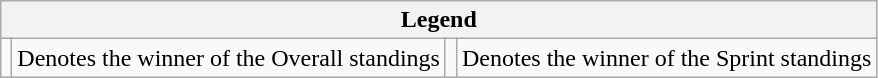<table class="wikitable">
<tr>
<th colspan="4">Legend</th>
</tr>
<tr>
<td></td>
<td>Denotes the winner of the Overall standings</td>
<td></td>
<td>Denotes the winner of the Sprint standings</td>
</tr>
</table>
